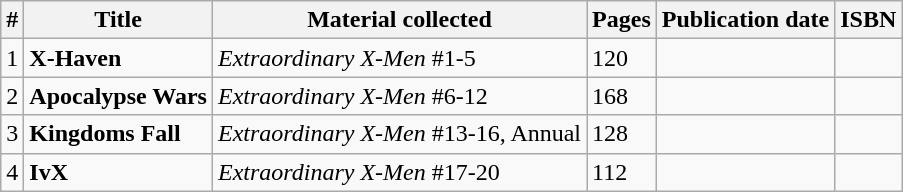<table class="wikitable">
<tr>
<th>#</th>
<th>Title</th>
<th>Material collected</th>
<th>Pages</th>
<th>Publication date</th>
<th>ISBN</th>
</tr>
<tr>
<td>1</td>
<td><strong>X-Haven</strong></td>
<td><em>Extraordinary X-Men</em> #1-5</td>
<td>120</td>
<td></td>
<td></td>
</tr>
<tr>
<td>2</td>
<td><strong>Apocalypse Wars</strong></td>
<td><em>Extraordinary X-Men</em> #6-12</td>
<td>168</td>
<td></td>
<td></td>
</tr>
<tr>
<td>3</td>
<td><strong>Kingdoms Fall</strong></td>
<td><em>Extraordinary X-Men</em> #13-16, Annual</td>
<td>128</td>
<td></td>
<td></td>
</tr>
<tr>
<td>4</td>
<td><strong>IvX</strong></td>
<td><em>Extraordinary X-Men</em> #17-20</td>
<td>112</td>
<td></td>
<td></td>
</tr>
</table>
